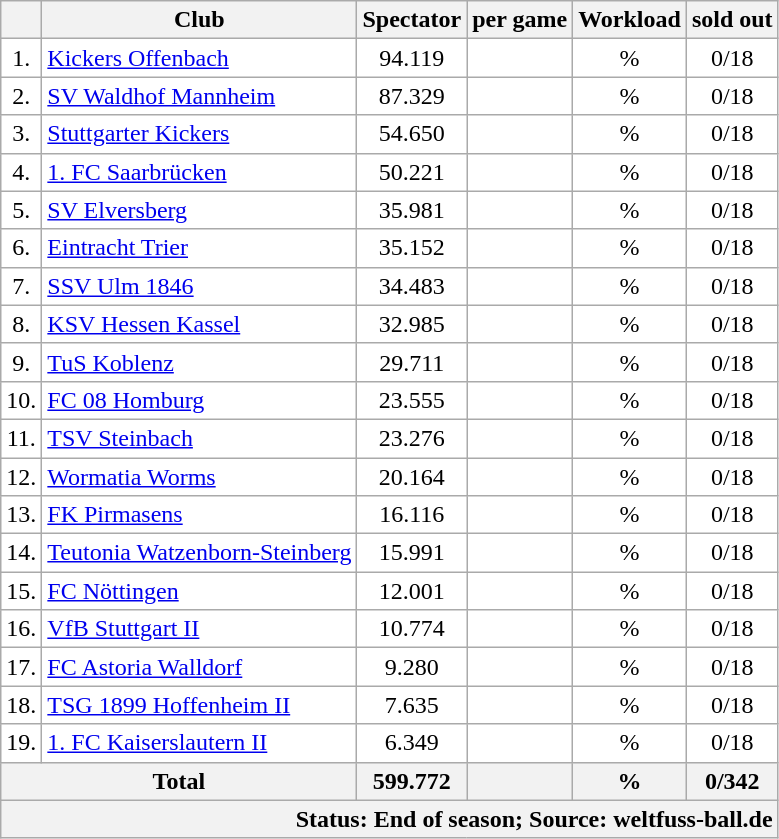<table class="wikitable sortable" style="text-align:center; padding-right:1em; background-color:#ffffff">
<tr class="hintergrundfarbe5">
<th></th>
<th>Club</th>
<th>Spectator</th>
<th>per game</th>
<th>Workload</th>
<th><span>sold out</span></th>
</tr>
<tr>
<td>1.</td>
<td style="text-align:left"><a href='#'>Kickers Offenbach</a></td>
<td>94.119</td>
<td></td>
<td> %</td>
<td>0/18</td>
</tr>
<tr>
<td>2.</td>
<td style="text-align:left"> <a href='#'>SV Waldhof Mannheim</a></td>
<td>87.329</td>
<td></td>
<td> %</td>
<td>0/18</td>
</tr>
<tr>
<td>3.</td>
<td style="text-align:left"> <a href='#'>Stuttgarter Kickers</a></td>
<td>54.650</td>
<td></td>
<td> %</td>
<td>0/18</td>
</tr>
<tr>
<td>4.</td>
<td style="text-align:left"><a href='#'>1. FC Saarbrücken</a></td>
<td>50.221</td>
<td></td>
<td> %</td>
<td>0/18</td>
</tr>
<tr>
<td>5.</td>
<td style="text-align:left"><a href='#'>SV Elversberg</a></td>
<td>35.981</td>
<td></td>
<td> %</td>
<td>0/18</td>
</tr>
<tr>
<td>6.</td>
<td style="text-align:left"><a href='#'>Eintracht Trier</a></td>
<td>35.152</td>
<td></td>
<td> %</td>
<td>0/18</td>
</tr>
<tr>
<td>7.</td>
<td style="text-align:left"> <a href='#'>SSV Ulm 1846</a></td>
<td>34.483</td>
<td></td>
<td> %</td>
<td>0/18</td>
</tr>
<tr>
<td>8.</td>
<td style="text-align:left"><a href='#'>KSV Hessen Kassel</a></td>
<td>32.985</td>
<td></td>
<td> %</td>
<td>0/18</td>
</tr>
<tr>
<td>9.</td>
<td style="text-align:left"> <a href='#'>TuS Koblenz</a></td>
<td>29.711</td>
<td></td>
<td> %</td>
<td>0/18</td>
</tr>
<tr>
<td>10.</td>
<td style="text-align:left"><a href='#'>FC 08 Homburg</a></td>
<td>23.555</td>
<td></td>
<td> %</td>
<td>0/18</td>
</tr>
<tr>
<td>11.</td>
<td style="text-align:left"><a href='#'>TSV Steinbach</a></td>
<td>23.276</td>
<td></td>
<td> %</td>
<td>0/18</td>
</tr>
<tr>
<td>12.</td>
<td style="text-align:left"><a href='#'>Wormatia Worms</a></td>
<td>20.164</td>
<td></td>
<td> %</td>
<td>0/18</td>
</tr>
<tr>
<td>13.</td>
<td style="text-align:left"><a href='#'>FK Pirmasens</a></td>
<td>16.116</td>
<td></td>
<td> %</td>
<td>0/18</td>
</tr>
<tr>
<td>14.</td>
<td style="text-align:left"><a href='#'>Teutonia Watzenborn-Steinberg</a></td>
<td>15.991</td>
<td></td>
<td> %</td>
<td>0/18</td>
</tr>
<tr>
<td>15.</td>
<td style="text-align:left"><a href='#'>FC Nöttingen</a></td>
<td>12.001</td>
<td></td>
<td> %</td>
<td>0/18</td>
</tr>
<tr>
<td>16.</td>
<td style="text-align:left"> <a href='#'>VfB Stuttgart II</a></td>
<td>10.774</td>
<td></td>
<td> %</td>
<td>0/18</td>
</tr>
<tr>
<td>17.</td>
<td style="text-align:left"><a href='#'>FC Astoria Walldorf</a></td>
<td>9.280</td>
<td></td>
<td> %</td>
<td>0/18</td>
</tr>
<tr>
<td>18.</td>
<td style="text-align:left"> <a href='#'>TSG 1899 Hoffenheim II</a></td>
<td>7.635</td>
<td></td>
<td> %</td>
<td>0/18</td>
</tr>
<tr>
<td>19.</td>
<td style="text-align:left"> <a href='#'>1. FC Kaiserslautern II</a></td>
<td>6.349</td>
<td></td>
<td> %</td>
<td>0/18</td>
</tr>
<tr class="hintergrundfarbe5 sortbottom">
<th colspan="2">Total</th>
<th>599.772</th>
<th></th>
<th> %</th>
<th>0/342</th>
</tr>
<tr class="sortbottom">
<th colspan="6" class="small" style="text-align:right">Status: End of season; Source: weltfuss-ball.de</th>
</tr>
</table>
